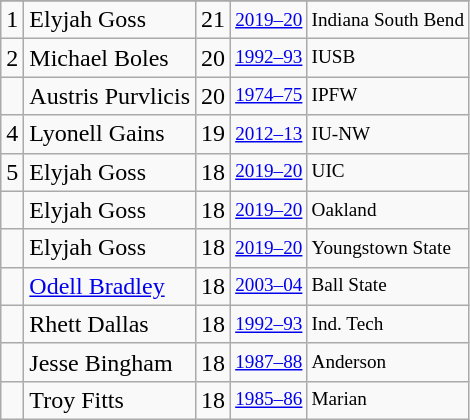<table class="wikitable">
<tr>
</tr>
<tr>
<td>1</td>
<td>Elyjah Goss</td>
<td>21</td>
<td style="font-size:80%;"><a href='#'>2019–20</a></td>
<td style="font-size:80%;">Indiana South Bend</td>
</tr>
<tr>
<td>2</td>
<td>Michael Boles</td>
<td>20</td>
<td style="font-size:80%;"><a href='#'>1992–93</a></td>
<td style="font-size:80%;">IUSB</td>
</tr>
<tr>
<td></td>
<td>Austris Purvlicis</td>
<td>20</td>
<td style="font-size:80%;"><a href='#'>1974–75</a></td>
<td style="font-size:80%;">IPFW</td>
</tr>
<tr>
<td>4</td>
<td>Lyonell Gains</td>
<td>19</td>
<td style="font-size:80%;"><a href='#'>2012–13</a></td>
<td style="font-size:80%;">IU-NW</td>
</tr>
<tr>
<td>5</td>
<td>Elyjah Goss</td>
<td>18</td>
<td style="font-size:80%;"><a href='#'>2019–20</a></td>
<td style="font-size:80%;">UIC</td>
</tr>
<tr>
<td></td>
<td>Elyjah Goss</td>
<td>18</td>
<td style="font-size:80%;"><a href='#'>2019–20</a></td>
<td style="font-size:80%;">Oakland</td>
</tr>
<tr>
<td></td>
<td>Elyjah Goss</td>
<td>18</td>
<td style="font-size:80%;"><a href='#'>2019–20</a></td>
<td style="font-size:80%;">Youngstown State</td>
</tr>
<tr>
<td></td>
<td><a href='#'>Odell Bradley</a></td>
<td>18</td>
<td style="font-size:80%;"><a href='#'>2003–04</a></td>
<td style="font-size:80%;">Ball State</td>
</tr>
<tr>
<td></td>
<td>Rhett Dallas</td>
<td>18</td>
<td style="font-size:80%;"><a href='#'>1992–93</a></td>
<td style="font-size:80%;">Ind. Tech</td>
</tr>
<tr>
<td></td>
<td>Jesse Bingham</td>
<td>18</td>
<td style="font-size:80%;"><a href='#'>1987–88</a></td>
<td style="font-size:80%;">Anderson</td>
</tr>
<tr>
<td></td>
<td>Troy Fitts</td>
<td>18</td>
<td style="font-size:80%;"><a href='#'>1985–86</a></td>
<td style="font-size:80%;">Marian</td>
</tr>
</table>
